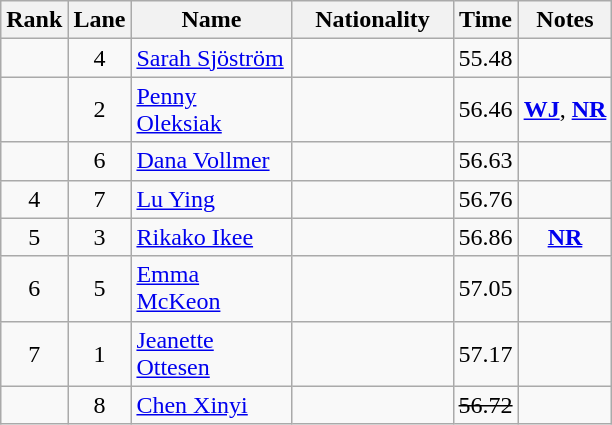<table class="wikitable sortable" style="text-align:center">
<tr>
<th>Rank</th>
<th>Lane</th>
<th width="100px">Name</th>
<th width="100px">Nationality</th>
<th>Time</th>
<th>Notes</th>
</tr>
<tr>
<td></td>
<td>4</td>
<td align=left><a href='#'>Sarah Sjöström</a></td>
<td align=left></td>
<td>55.48</td>
<td></td>
</tr>
<tr>
<td></td>
<td>2</td>
<td align=left><a href='#'>Penny Oleksiak</a></td>
<td align=left></td>
<td>56.46</td>
<td><strong><a href='#'>WJ</a></strong>, <strong><a href='#'>NR</a></strong></td>
</tr>
<tr>
<td></td>
<td>6</td>
<td align=left><a href='#'>Dana Vollmer</a></td>
<td align=left></td>
<td>56.63</td>
<td></td>
</tr>
<tr>
<td>4</td>
<td>7</td>
<td align=left><a href='#'>Lu Ying</a></td>
<td align=left></td>
<td>56.76</td>
<td></td>
</tr>
<tr>
<td>5</td>
<td>3</td>
<td align=left><a href='#'>Rikako Ikee</a></td>
<td align=left></td>
<td>56.86</td>
<td><strong><a href='#'>NR</a></strong></td>
</tr>
<tr>
<td>6</td>
<td>5</td>
<td align=left><a href='#'>Emma McKeon</a></td>
<td align=left></td>
<td>57.05</td>
<td></td>
</tr>
<tr>
<td>7</td>
<td>1</td>
<td align=left><a href='#'>Jeanette Ottesen</a></td>
<td align=left></td>
<td>57.17</td>
<td></td>
</tr>
<tr>
<td></td>
<td>8</td>
<td align=left><a href='#'>Chen Xinyi</a></td>
<td align=left></td>
<td><s>56.72</s></td>
<td></td>
</tr>
</table>
